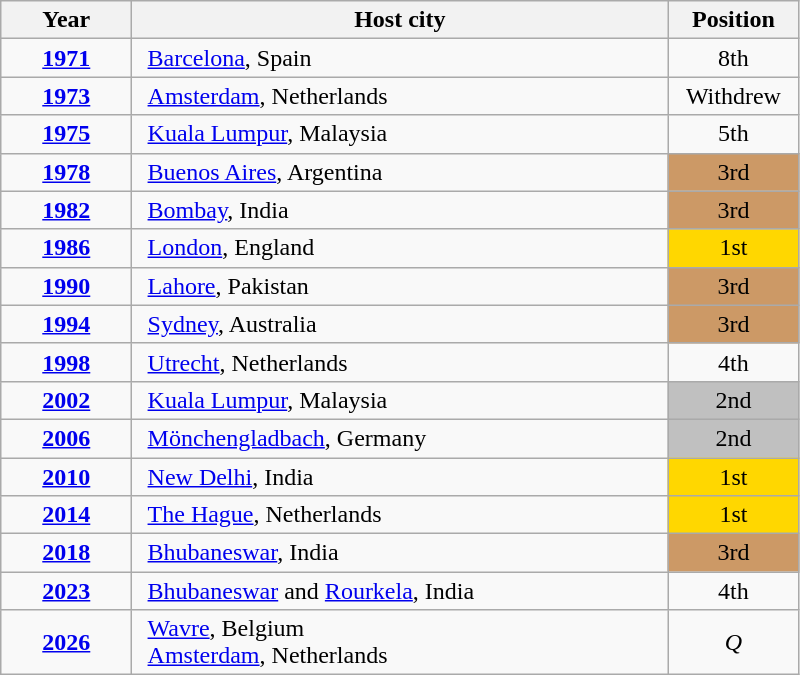<table class="wikitable" style="text-align: center;">
<tr>
<th style="width: 80px;">Year</th>
<th style="width: 350px;">Host city</th>
<th style="width: 80px;">Position</th>
</tr>
<tr>
<td><strong><a href='#'>1971</a></strong></td>
<td style="text-align: left; padding-left: 10px;"> <a href='#'>Barcelona</a>, Spain</td>
<td>8th</td>
</tr>
<tr>
<td><strong><a href='#'>1973</a></strong></td>
<td style="text-align: left; padding-left: 10px;"> <a href='#'>Amsterdam</a>, Netherlands</td>
<td>Withdrew</td>
</tr>
<tr>
<td><strong><a href='#'>1975</a></strong></td>
<td style="text-align: left; padding-left: 10px;"> <a href='#'>Kuala Lumpur</a>, Malaysia</td>
<td>5th</td>
</tr>
<tr>
<td><strong><a href='#'>1978</a></strong></td>
<td style="text-align: left; padding-left: 10px;"> <a href='#'>Buenos Aires</a>, Argentina</td>
<td style="background-color: #cc9966">3rd</td>
</tr>
<tr>
<td><strong><a href='#'>1982</a></strong></td>
<td style="text-align: left; padding-left: 10px;"> <a href='#'>Bombay</a>, India</td>
<td style="background-color: #cc9966">3rd</td>
</tr>
<tr>
<td><strong><a href='#'>1986</a></strong></td>
<td style="text-align: left; padding-left: 10px;"> <a href='#'>London</a>, England</td>
<td style="background-color: gold">1st</td>
</tr>
<tr>
<td><strong><a href='#'>1990</a></strong></td>
<td style="text-align: left; padding-left: 10px;"> <a href='#'>Lahore</a>, Pakistan</td>
<td style="background-color: #cc9966">3rd</td>
</tr>
<tr>
<td><strong><a href='#'>1994</a></strong></td>
<td style="text-align: left; padding-left: 10px;"> <a href='#'>Sydney</a>, Australia</td>
<td style="background-color: #cc9966">3rd</td>
</tr>
<tr>
<td><strong><a href='#'>1998</a></strong></td>
<td style="text-align: left; padding-left: 10px;"> <a href='#'>Utrecht</a>, Netherlands</td>
<td>4th</td>
</tr>
<tr>
<td><strong><a href='#'>2002</a></strong></td>
<td style="text-align: left; padding-left: 10px;"> <a href='#'>Kuala Lumpur</a>, Malaysia</td>
<td style="background-color: silver">2nd</td>
</tr>
<tr>
<td><strong><a href='#'>2006</a></strong></td>
<td style="text-align: left; padding-left: 10px;"> <a href='#'>Mönchengladbach</a>, Germany</td>
<td style="background-color: silver">2nd</td>
</tr>
<tr>
<td><strong><a href='#'>2010</a></strong></td>
<td style="text-align: left; padding-left: 10px;"> <a href='#'>New Delhi</a>, India</td>
<td style="background-color: gold">1st</td>
</tr>
<tr>
<td><strong><a href='#'>2014</a></strong></td>
<td style="text-align: left; padding-left: 10px;"> <a href='#'>The Hague</a>, Netherlands</td>
<td style="background-color: gold">1st</td>
</tr>
<tr>
<td><strong><a href='#'>2018</a></strong></td>
<td style="text-align: left; padding-left: 10px;"> <a href='#'>Bhubaneswar</a>, India</td>
<td style="background-color: #cc9966">3rd</td>
</tr>
<tr>
<td><strong><a href='#'>2023</a></strong></td>
<td style="text-align: left; padding-left: 10px;"> <a href='#'>Bhubaneswar</a> and <a href='#'>Rourkela</a>, India</td>
<td>4th</td>
</tr>
<tr>
<td><strong><a href='#'>2026</a></strong></td>
<td style="text-align: left; padding-left: 10px;"> <a href='#'>Wavre</a>, Belgium<br> <a href='#'>Amsterdam</a>, Netherlands</td>
<td><em>Q</em></td>
</tr>
</table>
